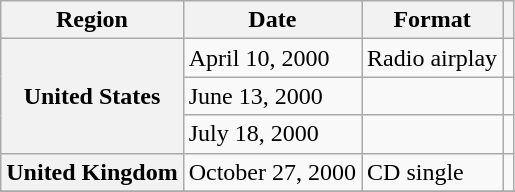<table class="wikitable plainrowheaders">
<tr>
<th scope="col">Region</th>
<th scope="col">Date</th>
<th scope="col">Format</th>
<th scope="col"></th>
</tr>
<tr>
<th scope="row" rowspan="3">United States</th>
<td rowspan="1">April 10, 2000</td>
<td>Radio airplay</td>
<td align="center"></td>
</tr>
<tr>
<td rowspan="1">June 13, 2000</td>
<td></td>
<td align="center"></td>
</tr>
<tr>
<td rowspan="1">July 18, 2000</td>
<td></td>
<td align="center"></td>
</tr>
<tr>
<th scope="row" rowspan="1">United Kingdom</th>
<td rowspan="1">October 27, 2000</td>
<td>CD single</td>
<td align="center"></td>
</tr>
<tr>
</tr>
</table>
